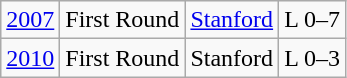<table class="wikitable collapsible collapsed">
<tr align="center">
<td><a href='#'>2007</a></td>
<td>First Round</td>
<td><a href='#'>Stanford</a></td>
<td>L 0–7</td>
</tr>
<tr align="center">
<td><a href='#'>2010</a></td>
<td>First Round</td>
<td>Stanford</td>
<td>L 0–3</td>
</tr>
</table>
